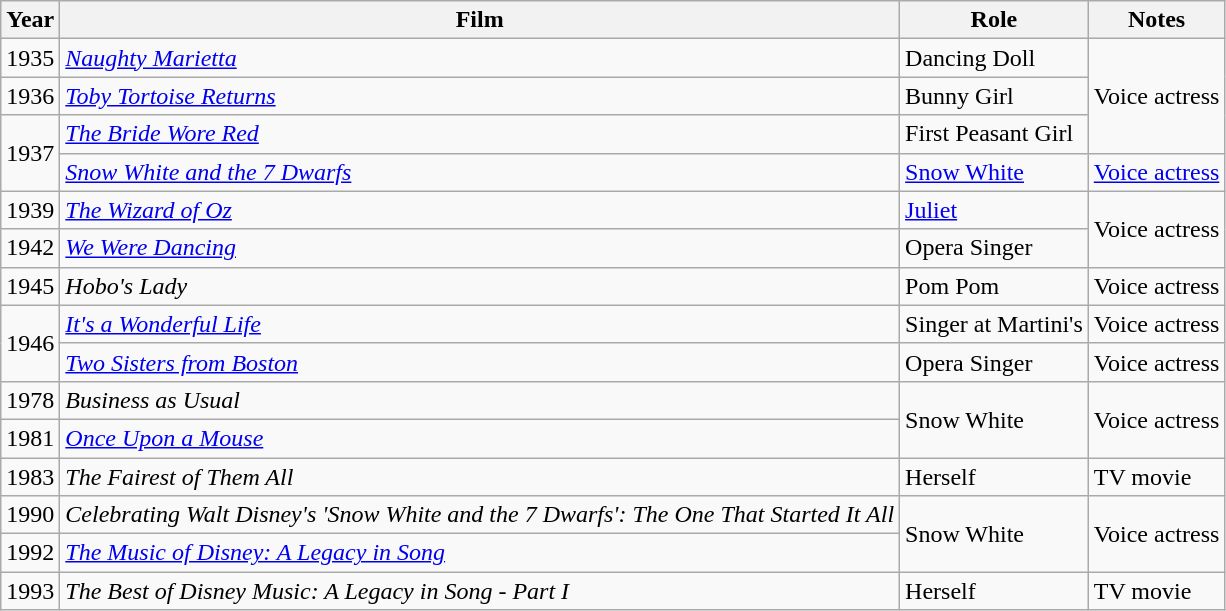<table class="wikitable">
<tr>
<th>Year</th>
<th>Film</th>
<th>Role</th>
<th>Notes</th>
</tr>
<tr>
<td>1935</td>
<td><em><a href='#'>Naughty Marietta</a></em></td>
<td>Dancing Doll</td>
<td rowspan="3">Voice actress</td>
</tr>
<tr>
<td>1936</td>
<td><em><a href='#'>Toby Tortoise Returns</a></em></td>
<td>Bunny Girl</td>
</tr>
<tr>
<td rowspan="2">1937</td>
<td><em><a href='#'>The Bride Wore Red</a></em></td>
<td>First Peasant Girl</td>
</tr>
<tr>
<td><em><a href='#'>Snow White and the 7 Dwarfs</a></em></td>
<td><a href='#'>Snow White</a></td>
<td><a href='#'>Voice actress</a></td>
</tr>
<tr>
<td>1939</td>
<td><em><a href='#'>The Wizard of Oz</a></em></td>
<td><a href='#'>Juliet</a></td>
<td rowspan="2">Voice actress</td>
</tr>
<tr>
<td>1942</td>
<td><em><a href='#'>We Were Dancing</a></em></td>
<td>Opera Singer</td>
</tr>
<tr>
<td>1945</td>
<td><em>Hobo's Lady</em></td>
<td>Pom Pom</td>
<td>Voice actress</td>
</tr>
<tr>
<td rowspan="2">1946</td>
<td><em><a href='#'>It's a Wonderful Life</a></em></td>
<td>Singer at Martini's</td>
<td>Voice actress</td>
</tr>
<tr>
<td><em><a href='#'>Two Sisters from Boston</a></em></td>
<td>Opera Singer</td>
<td>Voice actress</td>
</tr>
<tr>
<td>1978</td>
<td><em>Business as Usual</em></td>
<td rowspan="2">Snow White</td>
<td rowspan="2">Voice actress</td>
</tr>
<tr>
<td>1981</td>
<td><em><a href='#'>Once Upon a Mouse</a></em></td>
</tr>
<tr>
<td>1983</td>
<td><em>The Fairest of Them All</em></td>
<td>Herself</td>
<td>TV movie</td>
</tr>
<tr>
<td>1990</td>
<td><em>Celebrating Walt Disney's 'Snow White and the 7 Dwarfs': The One That Started It All</em></td>
<td rowspan="2">Snow White</td>
<td rowspan="2">Voice actress</td>
</tr>
<tr>
<td>1992</td>
<td><em><a href='#'>The Music of Disney: A Legacy in Song</a></em></td>
</tr>
<tr>
<td>1993</td>
<td><em>The Best of Disney Music: A Legacy in Song - Part I</em></td>
<td>Herself</td>
<td>TV movie</td>
</tr>
</table>
